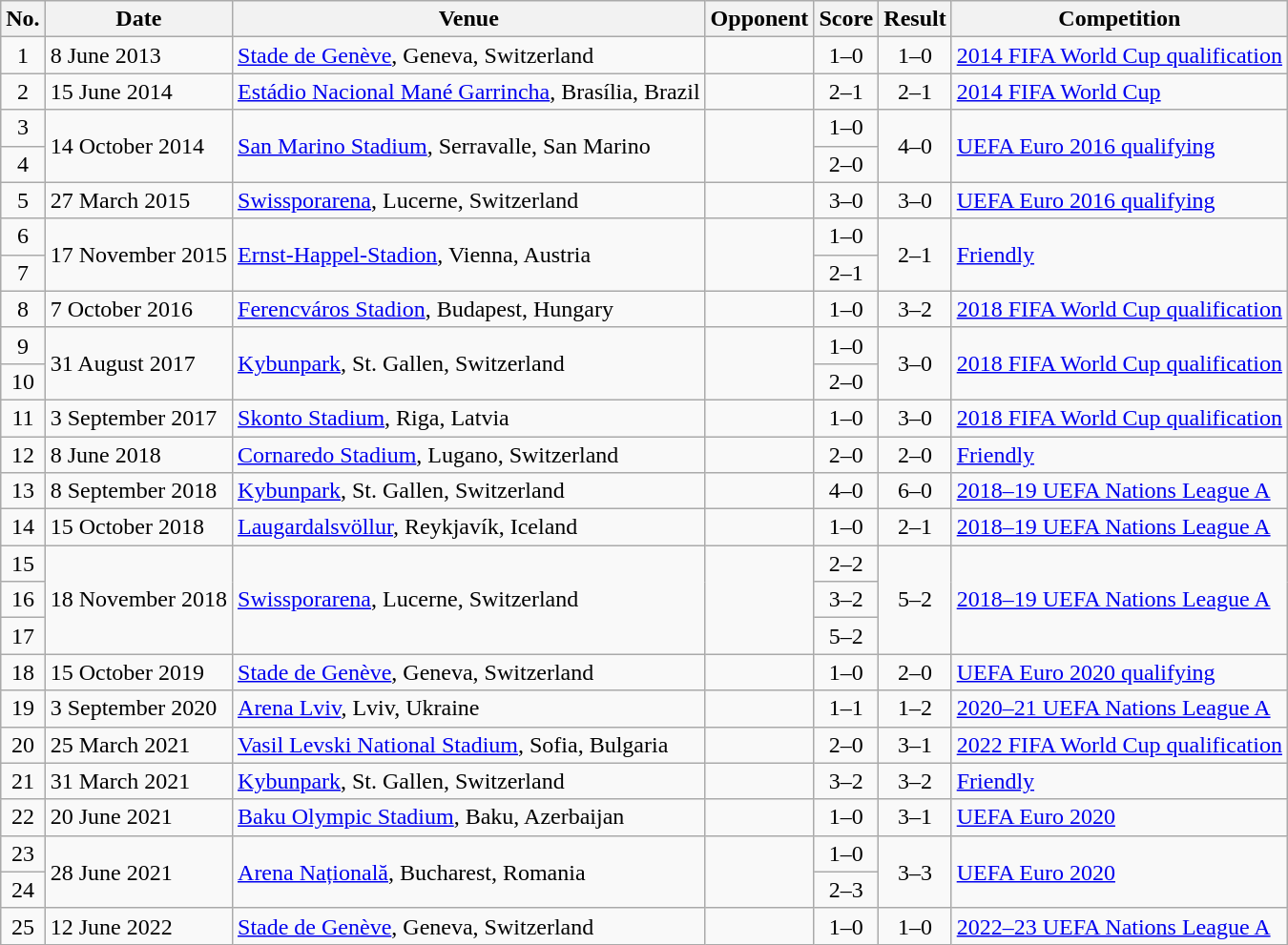<table class="wikitable sortable">
<tr>
<th scope="col">No.</th>
<th scope="col">Date</th>
<th scope="col">Venue</th>
<th scope="col">Opponent</th>
<th scope="col">Score</th>
<th scope="col">Result</th>
<th scope="col">Competition</th>
</tr>
<tr>
<td align="center">1</td>
<td>8 June 2013</td>
<td><a href='#'>Stade de Genève</a>, Geneva, Switzerland</td>
<td></td>
<td align="center">1–0</td>
<td align="center">1–0</td>
<td><a href='#'>2014 FIFA World Cup qualification</a></td>
</tr>
<tr>
<td align="center">2</td>
<td>15 June 2014</td>
<td><a href='#'>Estádio Nacional Mané Garrincha</a>, Brasília, Brazil</td>
<td></td>
<td align="center">2–1</td>
<td align="center">2–1</td>
<td><a href='#'>2014 FIFA World Cup</a></td>
</tr>
<tr>
<td align="center">3</td>
<td rowspan="2">14 October 2014</td>
<td rowspan="2"><a href='#'>San Marino Stadium</a>, Serravalle, San Marino</td>
<td rowspan="2"></td>
<td align="center">1–0</td>
<td rowspan="2" align="center">4–0</td>
<td rowspan="2"><a href='#'>UEFA Euro 2016 qualifying</a></td>
</tr>
<tr>
<td align="center">4</td>
<td align="center">2–0</td>
</tr>
<tr>
<td align="center">5</td>
<td>27 March 2015</td>
<td><a href='#'>Swissporarena</a>, Lucerne, Switzerland</td>
<td></td>
<td align="center">3–0</td>
<td align="center">3–0</td>
<td><a href='#'>UEFA Euro 2016 qualifying</a></td>
</tr>
<tr>
<td align="center">6</td>
<td rowspan="2">17 November 2015</td>
<td rowspan="2"><a href='#'>Ernst-Happel-Stadion</a>, Vienna, Austria</td>
<td rowspan="2"></td>
<td align="center">1–0</td>
<td rowspan="2" align="center">2–1</td>
<td rowspan="2"><a href='#'>Friendly</a></td>
</tr>
<tr>
<td align="center">7</td>
<td align="center">2–1</td>
</tr>
<tr>
<td align="center">8</td>
<td>7 October 2016</td>
<td><a href='#'>Ferencváros Stadion</a>, Budapest, Hungary</td>
<td></td>
<td align="center">1–0</td>
<td align="center">3–2</td>
<td><a href='#'>2018 FIFA World Cup qualification</a></td>
</tr>
<tr>
<td align="center">9</td>
<td rowspan="2">31 August 2017</td>
<td rowspan="2"><a href='#'>Kybunpark</a>, St. Gallen, Switzerland</td>
<td rowspan="2"></td>
<td align="center">1–0</td>
<td rowspan="2" align="center">3–0</td>
<td rowspan="2"><a href='#'>2018 FIFA World Cup qualification</a></td>
</tr>
<tr>
<td align="center">10</td>
<td align="center">2–0</td>
</tr>
<tr>
<td align="center">11</td>
<td>3 September 2017</td>
<td><a href='#'>Skonto Stadium</a>, Riga, Latvia</td>
<td></td>
<td align="center">1–0</td>
<td align="center">3–0</td>
<td><a href='#'>2018 FIFA World Cup qualification</a></td>
</tr>
<tr>
<td align="center">12</td>
<td>8 June 2018</td>
<td><a href='#'>Cornaredo Stadium</a>, Lugano, Switzerland</td>
<td></td>
<td align="center">2–0</td>
<td align="center">2–0</td>
<td><a href='#'>Friendly</a></td>
</tr>
<tr>
<td align="center">13</td>
<td>8 September 2018</td>
<td><a href='#'>Kybunpark</a>, St. Gallen, Switzerland</td>
<td></td>
<td align="center">4–0</td>
<td align="center">6–0</td>
<td><a href='#'>2018–19 UEFA Nations League A</a></td>
</tr>
<tr>
<td align="center">14</td>
<td>15 October 2018</td>
<td><a href='#'>Laugardalsvöllur</a>, Reykjavík, Iceland</td>
<td></td>
<td align="center">1–0</td>
<td align="center">2–1</td>
<td><a href='#'>2018–19 UEFA Nations League A</a></td>
</tr>
<tr>
<td align="center">15</td>
<td rowspan="3">18 November 2018</td>
<td rowspan="3"><a href='#'>Swissporarena</a>, Lucerne, Switzerland</td>
<td rowspan="3"></td>
<td align="center">2–2</td>
<td rowspan="3" align="center">5–2</td>
<td rowspan="3"><a href='#'>2018–19 UEFA Nations League A</a></td>
</tr>
<tr>
<td align="center">16</td>
<td align="center">3–2</td>
</tr>
<tr>
<td align="center">17</td>
<td align="center">5–2</td>
</tr>
<tr>
<td align="center">18</td>
<td>15 October 2019</td>
<td><a href='#'>Stade de Genève</a>, Geneva, Switzerland</td>
<td></td>
<td align="center">1–0</td>
<td align="center">2–0</td>
<td><a href='#'>UEFA Euro 2020 qualifying</a></td>
</tr>
<tr>
<td align="center">19</td>
<td>3 September 2020</td>
<td><a href='#'>Arena Lviv</a>, Lviv, Ukraine</td>
<td></td>
<td align="center">1–1</td>
<td align="center">1–2</td>
<td><a href='#'>2020–21 UEFA Nations League A</a></td>
</tr>
<tr>
<td align="center">20</td>
<td>25 March 2021</td>
<td><a href='#'>Vasil Levski National Stadium</a>, Sofia, Bulgaria</td>
<td></td>
<td align="center">2–0</td>
<td align="center">3–1</td>
<td><a href='#'>2022 FIFA World Cup qualification</a></td>
</tr>
<tr>
<td align="center">21</td>
<td>31 March 2021</td>
<td><a href='#'>Kybunpark</a>, St. Gallen, Switzerland</td>
<td></td>
<td align="center">3–2</td>
<td align="center">3–2</td>
<td><a href='#'>Friendly</a></td>
</tr>
<tr>
<td align="center">22</td>
<td>20 June 2021</td>
<td><a href='#'>Baku Olympic Stadium</a>, Baku, Azerbaijan</td>
<td></td>
<td align="center">1–0</td>
<td align="center">3–1</td>
<td><a href='#'>UEFA Euro 2020</a></td>
</tr>
<tr>
<td align="center">23</td>
<td rowspan="2">28 June 2021</td>
<td rowspan="2"><a href='#'>Arena Națională</a>, Bucharest, Romania</td>
<td rowspan="2"></td>
<td align="center">1–0</td>
<td rowspan="2" align="center">3–3 </td>
<td rowspan="2"><a href='#'>UEFA Euro 2020</a></td>
</tr>
<tr>
<td align="center">24</td>
<td align="center">2–3</td>
</tr>
<tr>
<td align="center">25</td>
<td>12 June 2022</td>
<td><a href='#'>Stade de Genève</a>, Geneva, Switzerland</td>
<td></td>
<td align="center">1–0</td>
<td align="center">1–0</td>
<td><a href='#'>2022–23 UEFA Nations League A</a></td>
</tr>
</table>
